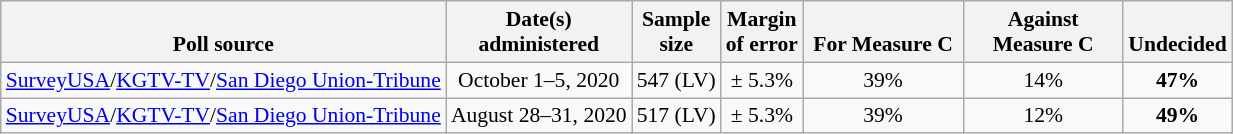<table class="wikitable" style="font-size:90%;text-align:center;">
<tr valign=bottom>
<th>Poll source</th>
<th>Date(s)<br>administered</th>
<th>Sample<br>size</th>
<th>Margin<br>of error</th>
<th style="width:100px;">For Measure C</th>
<th style="width:100px;">Against Measure C</th>
<th>Undecided</th>
</tr>
<tr>
<td style="text-align:left;"><a href='#'>SurveyUSA</a>/<a href='#'>KGTV-TV</a>/<a href='#'>San Diego Union-Tribune</a></td>
<td>October 1–5, 2020</td>
<td>547 (LV)</td>
<td>± 5.3%</td>
<td>39%</td>
<td>14%</td>
<td><strong>47%</strong></td>
</tr>
<tr>
<td style="text-align:left;"><a href='#'>SurveyUSA</a>/<a href='#'>KGTV-TV</a>/<a href='#'>San Diego Union-Tribune</a></td>
<td>August 28–31, 2020</td>
<td>517 (LV)</td>
<td>± 5.3%</td>
<td>39%</td>
<td>12%</td>
<td><strong>49%</strong></td>
</tr>
</table>
